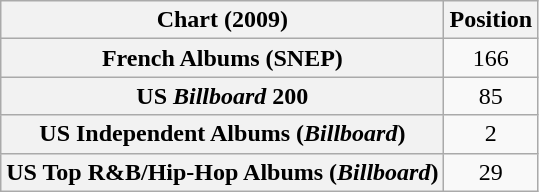<table class="wikitable sortable plainrowheaders" style="text-align:center">
<tr>
<th scope="col">Chart (2009)</th>
<th scope="col">Position</th>
</tr>
<tr>
<th scope="row">French Albums (SNEP)</th>
<td>166</td>
</tr>
<tr>
<th scope="row">US <em>Billboard</em> 200</th>
<td>85</td>
</tr>
<tr>
<th scope="row">US Independent Albums (<em>Billboard</em>)</th>
<td>2</td>
</tr>
<tr>
<th scope="row">US Top R&B/Hip-Hop Albums (<em>Billboard</em>)</th>
<td>29</td>
</tr>
</table>
